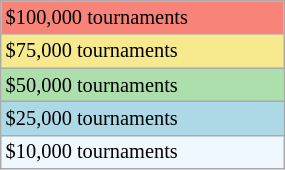<table class="wikitable" style="font-size:85%;" width="15%">
<tr style="background:#f88379;">
<td>$100,000 tournaments</td>
</tr>
<tr bgcolor="#F7E98E">
<td>$75,000 tournaments</td>
</tr>
<tr bgcolor="#ADDFAD">
<td>$50,000 tournaments</td>
</tr>
<tr bgcolor="lightblue">
<td>$25,000 tournaments</td>
</tr>
<tr bgcolor="#f0f8ff">
<td>$10,000 tournaments</td>
</tr>
</table>
